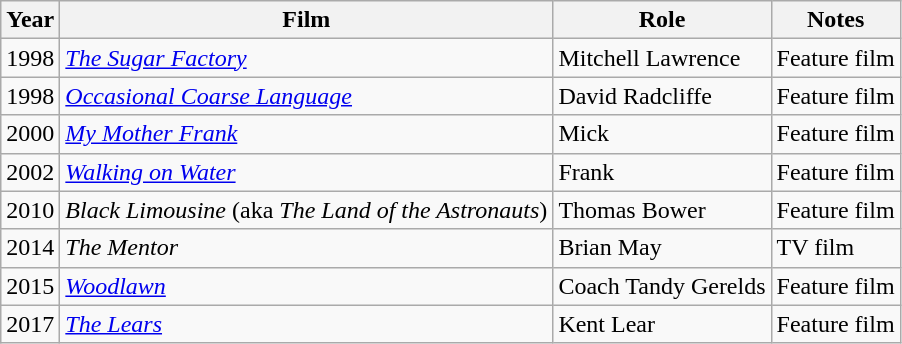<table class="wikitable">
<tr>
<th><strong>Year</strong></th>
<th><strong>Film</strong></th>
<th><strong>Role</strong></th>
<th><strong>Notes</strong></th>
</tr>
<tr>
<td>1998</td>
<td><em><a href='#'>The Sugar Factory</a></em></td>
<td>Mitchell Lawrence</td>
<td>Feature film</td>
</tr>
<tr>
<td>1998</td>
<td><em><a href='#'>Occasional Coarse Language</a></em></td>
<td>David Radcliffe</td>
<td>Feature film</td>
</tr>
<tr>
<td>2000</td>
<td><em><a href='#'>My Mother Frank</a></em></td>
<td>Mick</td>
<td>Feature film</td>
</tr>
<tr>
<td>2002</td>
<td><em><a href='#'>Walking on Water</a></em></td>
<td>Frank</td>
<td>Feature film</td>
</tr>
<tr>
<td>2010</td>
<td><em>Black Limousine</em> (aka <em>The Land of the Astronauts</em>)</td>
<td>Thomas Bower</td>
<td>Feature film</td>
</tr>
<tr>
<td>2014</td>
<td><em>The Mentor</em></td>
<td>Brian May</td>
<td>TV film</td>
</tr>
<tr>
<td>2015</td>
<td><em><a href='#'>Woodlawn</a></em></td>
<td>Coach Tandy Gerelds</td>
<td>Feature film</td>
</tr>
<tr>
<td>2017</td>
<td><em><a href='#'>The Lears</a></em></td>
<td>Kent Lear</td>
<td>Feature film</td>
</tr>
</table>
